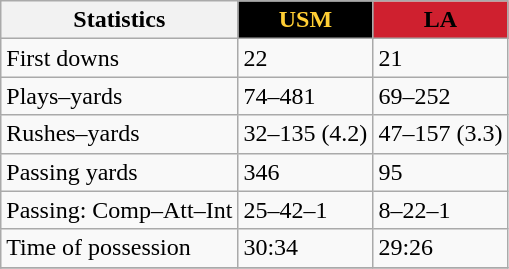<table class="wikitable">
<tr>
<th>Statistics</th>
<th style="background:black; color:#ffce34">USM</th>
<th style="background:#cf202f; color:black">LA</th>
</tr>
<tr>
<td>First downs</td>
<td>22</td>
<td>21</td>
</tr>
<tr>
<td>Plays–yards</td>
<td>74–481</td>
<td>69–252</td>
</tr>
<tr>
<td>Rushes–yards</td>
<td>32–135 (4.2)</td>
<td>47–157 (3.3)</td>
</tr>
<tr>
<td>Passing yards</td>
<td>346</td>
<td>95</td>
</tr>
<tr>
<td>Passing: Comp–Att–Int</td>
<td>25–42–1</td>
<td>8–22–1</td>
</tr>
<tr>
<td>Time of possession</td>
<td>30:34</td>
<td>29:26</td>
</tr>
<tr>
</tr>
</table>
